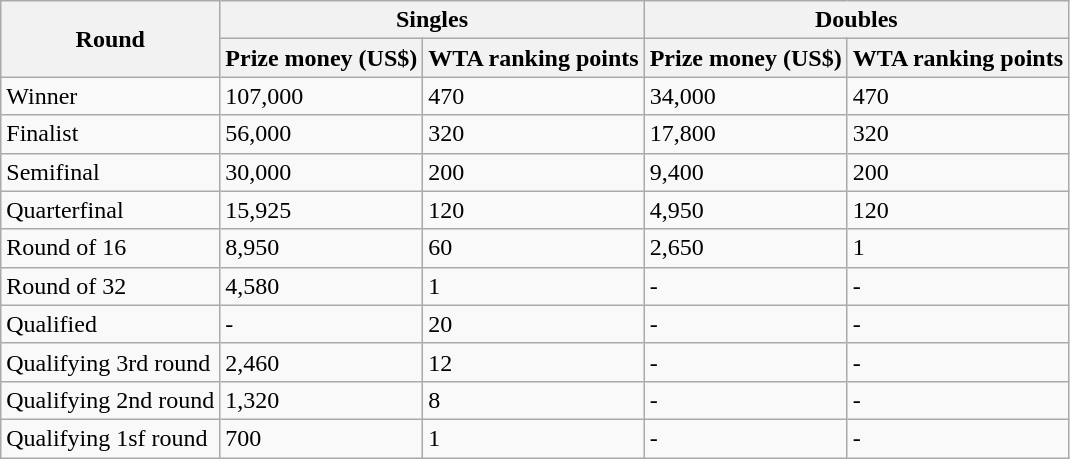<table class="wikitable">
<tr>
<th rowspan="2">Round</th>
<th colspan="2">Singles</th>
<th colspan="2">Doubles</th>
</tr>
<tr>
<th>Prize money (US$)</th>
<th>WTA ranking points</th>
<th>Prize money (US$)</th>
<th>WTA ranking points</th>
</tr>
<tr>
<td>Winner</td>
<td>107,000</td>
<td>470</td>
<td>34,000</td>
<td>470</td>
</tr>
<tr>
<td>Finalist</td>
<td>56,000</td>
<td>320</td>
<td>17,800</td>
<td>320</td>
</tr>
<tr>
<td>Semifinal</td>
<td>30,000</td>
<td>200</td>
<td>9,400</td>
<td>200</td>
</tr>
<tr>
<td>Quarterfinal</td>
<td>15,925</td>
<td>120</td>
<td>4,950</td>
<td>120</td>
</tr>
<tr>
<td>Round of 16</td>
<td>8,950</td>
<td>60</td>
<td>2,650</td>
<td>1</td>
</tr>
<tr>
<td>Round of 32</td>
<td>4,580</td>
<td>1</td>
<td>-</td>
<td>-</td>
</tr>
<tr>
<td>Qualified</td>
<td>-</td>
<td>20</td>
<td>-</td>
<td>-</td>
</tr>
<tr>
<td>Qualifying 3rd round</td>
<td>2,460</td>
<td>12</td>
<td>-</td>
<td>-</td>
</tr>
<tr>
<td>Qualifying 2nd round</td>
<td>1,320</td>
<td>8</td>
<td>-</td>
<td>-</td>
</tr>
<tr>
<td>Qualifying 1sf round</td>
<td>700</td>
<td>1</td>
<td>-</td>
<td>-</td>
</tr>
</table>
